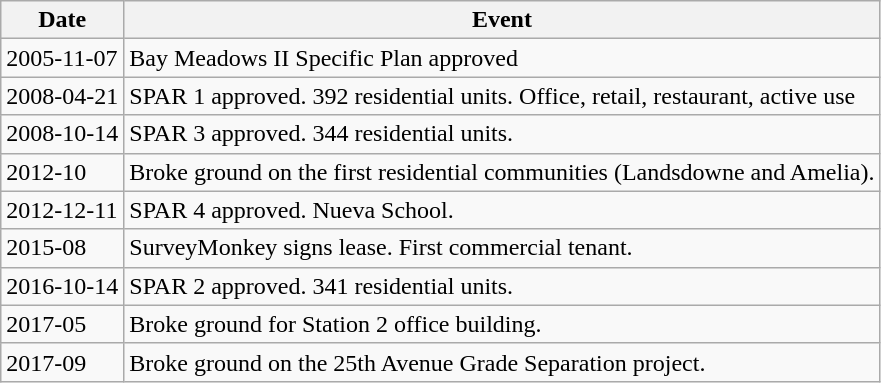<table class="wikitable">
<tr>
<th>Date</th>
<th>Event</th>
</tr>
<tr>
<td>2005-11-07</td>
<td>Bay Meadows II Specific Plan approved</td>
</tr>
<tr>
<td>2008-04-21</td>
<td>SPAR 1 approved. 392 residential units. Office, retail, restaurant, active use</td>
</tr>
<tr>
<td>2008-10-14</td>
<td>SPAR 3 approved. 344 residential units.</td>
</tr>
<tr>
<td>2012-10</td>
<td>Broke ground on the first residential communities (Landsdowne and Amelia).</td>
</tr>
<tr>
<td>2012-12-11</td>
<td>SPAR 4 approved. Nueva School.</td>
</tr>
<tr>
<td>2015-08</td>
<td>SurveyMonkey signs lease. First commercial tenant.</td>
</tr>
<tr>
<td>2016-10-14</td>
<td>SPAR 2 approved. 341 residential units.</td>
</tr>
<tr>
<td>2017-05</td>
<td>Broke ground for Station 2 office building.</td>
</tr>
<tr>
<td>2017-09</td>
<td>Broke ground on the 25th Avenue Grade Separation project.</td>
</tr>
</table>
